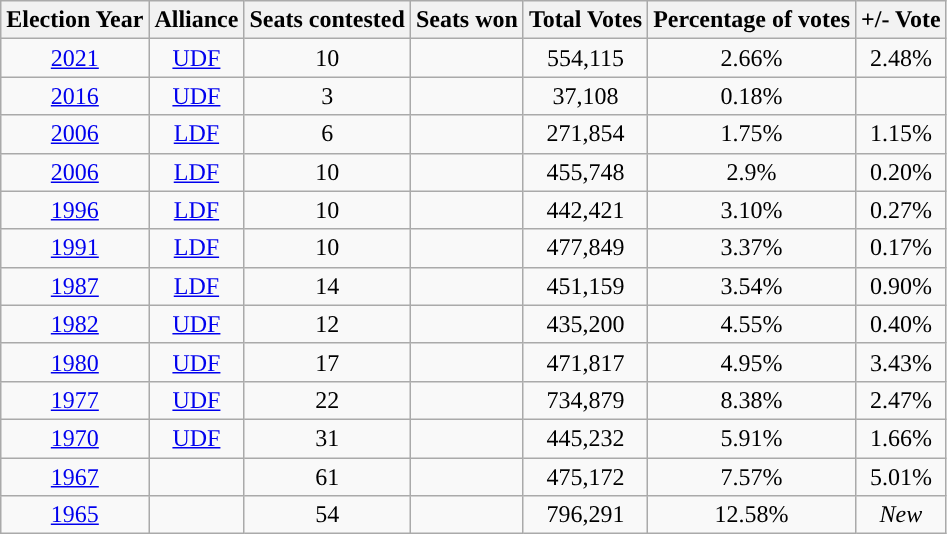<table class="wikitable" style="text-align:center">
<tr>
<th Style="background-color:">Election Year</th>
<th Style="background-color:">Alliance</th>
<th Style="background-color:">Seats contested</th>
<th Style="background-color:">Seats won</th>
<th Style="background-color:">Total Votes</th>
<th Style="background-color:">Percentage of votes</th>
<th Style="background-color:">+/- Vote</th>
</tr>
<tr>
<td><a href='#'>2021</a></td>
<td><a href='#'>UDF</a></td>
<td>10</td>
<td></td>
<td>554,115</td>
<td>2.66%</td>
<td> 2.48%</td>
</tr>
<tr>
<td><a href='#'>2016</a></td>
<td><a href='#'>UDF</a></td>
<td>3</td>
<td></td>
<td>37,108</td>
<td>0.18%</td>
<td></td>
</tr>
<tr>
<td><a href='#'>2006</a></td>
<td><a href='#'>LDF</a></td>
<td>6</td>
<td></td>
<td>271,854</td>
<td>1.75%</td>
<td> 1.15%</td>
</tr>
<tr>
<td><a href='#'>2006</a></td>
<td><a href='#'>LDF</a></td>
<td>10</td>
<td></td>
<td>455,748</td>
<td>2.9%</td>
<td> 0.20%</td>
</tr>
<tr>
<td><a href='#'>1996</a></td>
<td><a href='#'>LDF</a></td>
<td>10</td>
<td></td>
<td>442,421</td>
<td>3.10%</td>
<td> 0.27%</td>
</tr>
<tr>
<td><a href='#'>1991</a></td>
<td><a href='#'>LDF</a></td>
<td>10</td>
<td></td>
<td>477,849</td>
<td>3.37%</td>
<td> 0.17%</td>
</tr>
<tr>
<td><a href='#'>1987</a></td>
<td><a href='#'>LDF</a></td>
<td>14</td>
<td></td>
<td>451,159</td>
<td>3.54%</td>
<td> 0.90%</td>
</tr>
<tr>
<td><a href='#'>1982</a></td>
<td><a href='#'>UDF</a></td>
<td>12</td>
<td></td>
<td>435,200</td>
<td>4.55%</td>
<td> 0.40%</td>
</tr>
<tr>
<td><a href='#'>1980</a></td>
<td><a href='#'>UDF</a></td>
<td>17</td>
<td></td>
<td>471,817</td>
<td>4.95%</td>
<td> 3.43%</td>
</tr>
<tr>
<td><a href='#'>1977</a></td>
<td><a href='#'>UDF</a></td>
<td>22</td>
<td></td>
<td>734,879</td>
<td>8.38%</td>
<td> 2.47%</td>
</tr>
<tr>
<td><a href='#'>1970</a></td>
<td><a href='#'>UDF</a></td>
<td>31</td>
<td></td>
<td>445,232</td>
<td>5.91%</td>
<td> 1.66%</td>
</tr>
<tr>
<td><a href='#'>1967</a></td>
<td></td>
<td>61</td>
<td></td>
<td>475,172</td>
<td>7.57%</td>
<td> 5.01%</td>
</tr>
<tr>
<td><a href='#'>1965</a></td>
<td></td>
<td>54</td>
<td></td>
<td>796,291</td>
<td>12.58%</td>
<td><em>New</em></td>
</tr>
</table>
